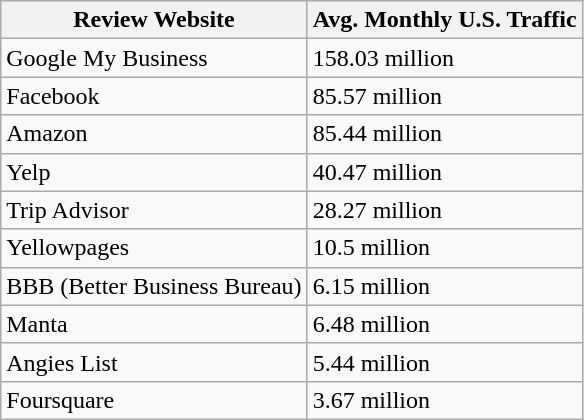<table class="wikitable">
<tr>
<th>Review Website</th>
<th>Avg. Monthly U.S. Traffic</th>
</tr>
<tr>
<td>Google My Business</td>
<td>158.03 million</td>
</tr>
<tr>
<td>Facebook</td>
<td>85.57 million</td>
</tr>
<tr>
<td>Amazon</td>
<td>85.44 million</td>
</tr>
<tr>
<td>Yelp</td>
<td>40.47 million</td>
</tr>
<tr>
<td>Trip Advisor</td>
<td>28.27 million</td>
</tr>
<tr>
<td>Yellowpages</td>
<td>10.5 million</td>
</tr>
<tr>
<td>BBB (Better Business Bureau)</td>
<td>6.15 million</td>
</tr>
<tr>
<td>Manta</td>
<td>6.48 million</td>
</tr>
<tr>
<td>Angies List</td>
<td>5.44 million</td>
</tr>
<tr>
<td>Foursquare</td>
<td>3.67 million</td>
</tr>
</table>
